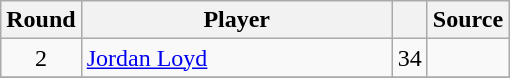<table class="wikitable sortable" style="text-align: center;">
<tr>
<th>Round</th>
<th style="width:200px;">Player</th>
<th><a href='#'></a></th>
<th>Source</th>
</tr>
<tr>
<td>2</td>
<td style="text-align:left"> <a href='#'>Jordan Loyd</a></td>
<td>34</td>
<td></td>
</tr>
<tr>
</tr>
</table>
